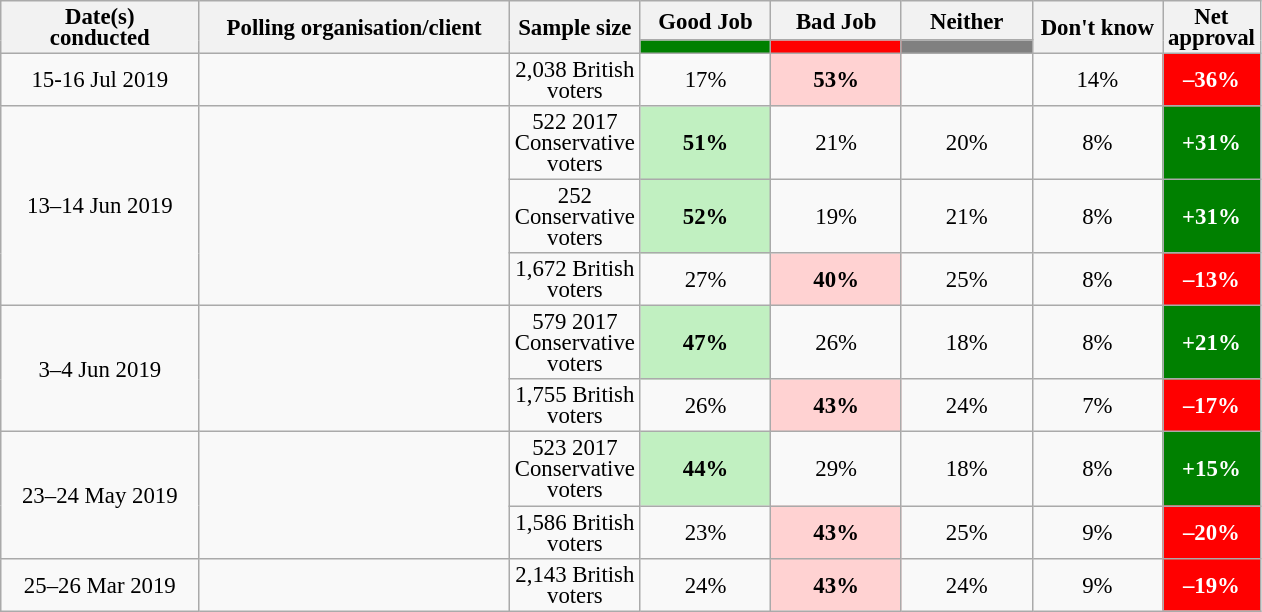<table class="wikitable collapsible sortable" style="text-align:center;font-size:95%;line-height:14px;">
<tr>
<th rowspan="2" style="width:125px;">Date(s)<br>conducted</th>
<th rowspan="2" style="width:200px;">Polling organisation/client</th>
<th rowspan="2" style="width:60px;">Sample size</th>
<th class="unsortable" style="width:80px;">Good Job</th>
<th class="unsortable" style="width: 80px;">Bad Job</th>
<th class="unsortable" style="width:80px;">Neither</th>
<th rowspan="2" class="unsortable" style="width:80px;">Don't know</th>
<th rowspan="2" class="unsortable" style="width:20px;">Net approval</th>
</tr>
<tr>
<th class="unsortable" style="background:green;width:60px;"></th>
<th class="unsortable" style="background:red;width:60px;"></th>
<th class="unsortable" style="background:grey;width:60px;"></th>
</tr>
<tr>
<td>15-16 Jul 2019</td>
<td></td>
<td>2,038 British voters</td>
<td>17%</td>
<td style="background:#FFD2D2"><strong>53%</strong></td>
<td></td>
<td>14%</td>
<td style="background:red;color:white;"><strong>–36%</strong></td>
</tr>
<tr>
<td rowspan="3">13–14 Jun 2019</td>
<td rowspan="3"></td>
<td>522 2017 Conservative voters</td>
<td style="background:#C1F0C1"><strong>51%</strong></td>
<td>21%</td>
<td>20%</td>
<td>8%</td>
<td style="background:green;color:white;"><strong>+31%</strong></td>
</tr>
<tr>
<td>252 Conservative voters</td>
<td style="background:#C1F0C1"><strong>52%</strong></td>
<td>19%</td>
<td>21%</td>
<td>8%</td>
<td style="background:green;color:white;"><strong>+31%</strong></td>
</tr>
<tr>
<td>1,672 British voters</td>
<td>27%</td>
<td style="background:#FFD2D2"><strong>40%</strong></td>
<td>25%</td>
<td>8%</td>
<td style="background:red;color:white;"><strong>–13%</strong></td>
</tr>
<tr>
<td rowspan="2">3–4 Jun 2019</td>
<td rowspan="2"></td>
<td>579 2017 Conservative voters</td>
<td style="background:#C1F0C1"><strong>47%</strong></td>
<td>26%</td>
<td>18%</td>
<td>8%</td>
<td style="background:green;color:white;"><strong>+21%</strong></td>
</tr>
<tr>
<td>1,755 British voters</td>
<td>26%</td>
<td style="background:#FFD2D2"><strong>43%</strong></td>
<td>24%</td>
<td>7%</td>
<td style="background:red;color:white;"><strong>–17%</strong></td>
</tr>
<tr>
<td rowspan="2">23–24 May 2019</td>
<td rowspan="2"></td>
<td>523 2017 Conservative voters</td>
<td style="background:#C1F0C1"><strong>44%</strong></td>
<td>29%</td>
<td>18%</td>
<td>8%</td>
<td style="background:green;color:white;"><strong>+15%</strong></td>
</tr>
<tr>
<td>1,586 British voters</td>
<td>23%</td>
<td style="background:#FFD2D2"><strong>43%</strong></td>
<td>25%</td>
<td>9%</td>
<td style="background:red;color:white;"><strong>–20%</strong></td>
</tr>
<tr>
<td>25–26 Mar 2019</td>
<td></td>
<td>2,143 British voters</td>
<td>24%</td>
<td style="background:#FFD2D2"><strong>43%</strong></td>
<td>24%</td>
<td>9%</td>
<td style="background:red;color:white;"><strong>–19%</strong></td>
</tr>
</table>
